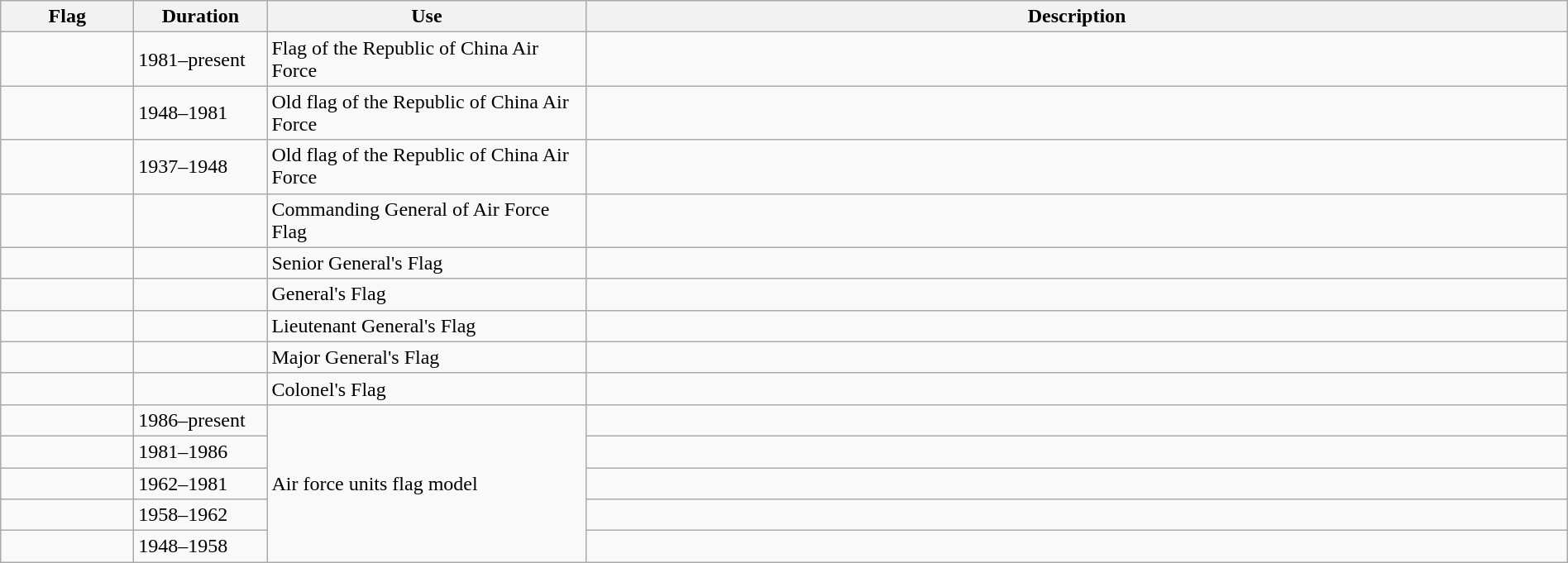<table class="wikitable" width="100%">
<tr>
<th style="width:100px;">Flag</th>
<th style="width:100px;">Duration</th>
<th style="width:250px;">Use</th>
<th style="min-width:250px">Description</th>
</tr>
<tr>
<td></td>
<td>1981–present</td>
<td>Flag of the Republic of China Air Force</td>
<td></td>
</tr>
<tr>
<td></td>
<td>1948–1981</td>
<td>Old flag of the Republic of China Air Force</td>
<td></td>
</tr>
<tr>
<td></td>
<td>1937–1948</td>
<td>Old flag of the Republic of China Air Force</td>
<td></td>
</tr>
<tr>
<td></td>
<td></td>
<td>Commanding General of Air Force Flag</td>
<td></td>
</tr>
<tr>
<td></td>
<td></td>
<td>Senior General's Flag</td>
<td></td>
</tr>
<tr>
<td></td>
<td></td>
<td>General's Flag</td>
<td></td>
</tr>
<tr>
<td></td>
<td></td>
<td>Lieutenant General's Flag</td>
<td></td>
</tr>
<tr>
<td></td>
<td></td>
<td>Major General's Flag</td>
<td></td>
</tr>
<tr>
<td></td>
<td></td>
<td>Colonel's Flag</td>
<td></td>
</tr>
<tr>
<td></td>
<td>1986–present</td>
<td rowspan="5">Air force units flag model</td>
<td></td>
</tr>
<tr>
<td></td>
<td>1981–1986</td>
<td></td>
</tr>
<tr>
<td></td>
<td>1962–1981</td>
<td></td>
</tr>
<tr>
<td></td>
<td>1958–1962</td>
<td></td>
</tr>
<tr>
<td></td>
<td>1948–1958</td>
<td></td>
</tr>
</table>
